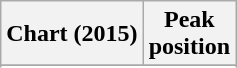<table class="wikitable sortable plainrowheaders" style="text-align:center">
<tr>
<th scope="col">Chart (2015)</th>
<th scope="col">Peak<br>position</th>
</tr>
<tr>
</tr>
<tr>
</tr>
<tr>
</tr>
<tr>
</tr>
<tr>
</tr>
</table>
